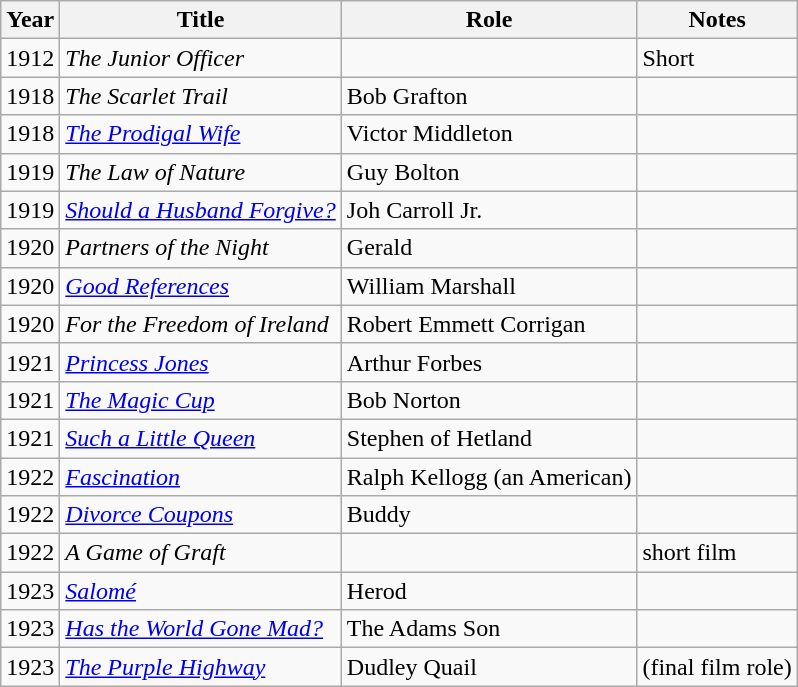<table class="wikitable">
<tr>
<th>Year</th>
<th>Title</th>
<th>Role</th>
<th>Notes</th>
</tr>
<tr>
<td>1912</td>
<td><em>The Junior Officer</em></td>
<td></td>
<td>Short</td>
</tr>
<tr>
<td>1918</td>
<td><em>The Scarlet Trail</em></td>
<td>Bob Grafton</td>
<td></td>
</tr>
<tr>
<td>1918</td>
<td><em><a href='#'>The Prodigal Wife</a></em></td>
<td>Victor Middleton</td>
<td></td>
</tr>
<tr>
<td>1919</td>
<td><em>The Law of Nature</em></td>
<td>Guy Bolton</td>
<td></td>
</tr>
<tr>
<td>1919</td>
<td><em><a href='#'>Should a Husband Forgive?</a></em></td>
<td>Joh Carroll Jr.</td>
<td></td>
</tr>
<tr>
<td>1920</td>
<td><em>Partners of the Night</em></td>
<td>Gerald</td>
<td></td>
</tr>
<tr>
<td>1920</td>
<td><em><a href='#'>Good References</a></em></td>
<td>William Marshall</td>
<td></td>
</tr>
<tr>
<td>1920</td>
<td><em>For the Freedom of Ireland</em></td>
<td>Robert Emmett Corrigan</td>
<td></td>
</tr>
<tr>
<td>1921</td>
<td><em><a href='#'>Princess Jones</a></em></td>
<td>Arthur Forbes</td>
<td></td>
</tr>
<tr>
<td>1921</td>
<td><em><a href='#'>The Magic Cup</a></em></td>
<td>Bob Norton</td>
<td></td>
</tr>
<tr>
<td>1921</td>
<td><em><a href='#'>Such a Little Queen</a></em></td>
<td>Stephen of Hetland</td>
<td></td>
</tr>
<tr>
<td>1922</td>
<td><em><a href='#'>Fascination</a></em></td>
<td>Ralph Kellogg (an American)</td>
<td></td>
</tr>
<tr>
<td>1922</td>
<td><em><a href='#'>Divorce Coupons</a></em></td>
<td>Buddy</td>
<td></td>
</tr>
<tr>
<td>1922</td>
<td><em>A Game of Graft</em></td>
<td></td>
<td>short film</td>
</tr>
<tr>
<td>1923</td>
<td><em><a href='#'>Salomé</a></em></td>
<td>Herod</td>
<td></td>
</tr>
<tr>
<td>1923</td>
<td><em><a href='#'>Has the World Gone Mad?</a></em></td>
<td>The Adams Son</td>
<td></td>
</tr>
<tr>
<td>1923</td>
<td><em><a href='#'>The Purple Highway</a></em></td>
<td>Dudley Quail</td>
<td>(final film role)</td>
</tr>
</table>
